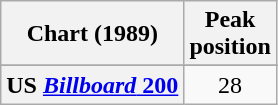<table class="wikitable sortable plainrowheaders" style="text-align:center">
<tr>
<th scope="col">Chart (1989)</th>
<th scope="col">Peak<br>position</th>
</tr>
<tr>
</tr>
<tr>
</tr>
<tr>
</tr>
<tr>
</tr>
<tr>
</tr>
<tr>
</tr>
<tr>
</tr>
<tr>
</tr>
<tr>
<th scope="row">US <a href='#'><em>Billboard</em> 200</a></th>
<td>28</td>
</tr>
</table>
